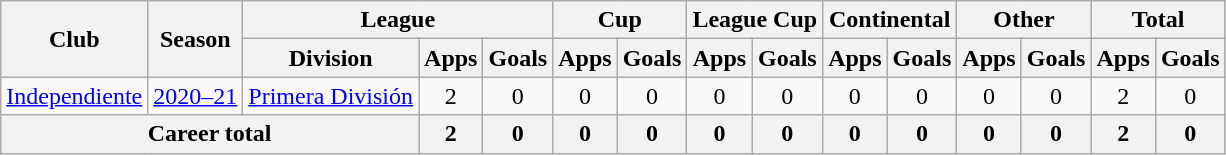<table class="wikitable" style="text-align:center">
<tr>
<th rowspan="2">Club</th>
<th rowspan="2">Season</th>
<th colspan="3">League</th>
<th colspan="2">Cup</th>
<th colspan="2">League Cup</th>
<th colspan="2">Continental</th>
<th colspan="2">Other</th>
<th colspan="2">Total</th>
</tr>
<tr>
<th>Division</th>
<th>Apps</th>
<th>Goals</th>
<th>Apps</th>
<th>Goals</th>
<th>Apps</th>
<th>Goals</th>
<th>Apps</th>
<th>Goals</th>
<th>Apps</th>
<th>Goals</th>
<th>Apps</th>
<th>Goals</th>
</tr>
<tr>
<td rowspan="1"><a href='#'>Independiente</a></td>
<td><a href='#'>2020–21</a></td>
<td rowspan="1"><a href='#'>Primera División</a></td>
<td>2</td>
<td>0</td>
<td>0</td>
<td>0</td>
<td>0</td>
<td>0</td>
<td>0</td>
<td>0</td>
<td>0</td>
<td>0</td>
<td>2</td>
<td>0</td>
</tr>
<tr>
<th colspan="3">Career total</th>
<th>2</th>
<th>0</th>
<th>0</th>
<th>0</th>
<th>0</th>
<th>0</th>
<th>0</th>
<th>0</th>
<th>0</th>
<th>0</th>
<th>2</th>
<th>0</th>
</tr>
</table>
